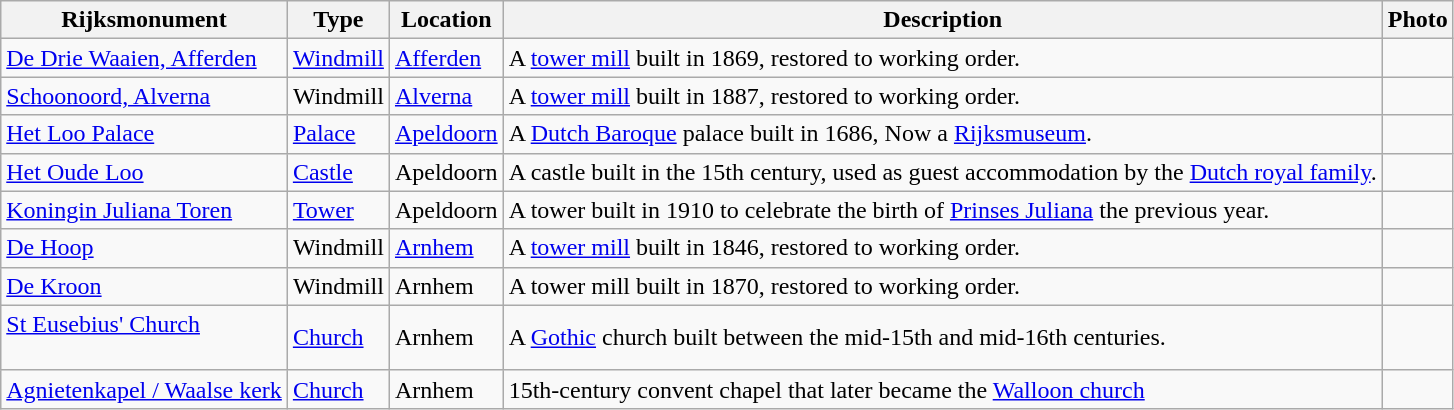<table class="wikitable">
<tr>
<th>Rijksmonument</th>
<th>Type</th>
<th>Location</th>
<th>Description</th>
<th>Photo</th>
</tr>
<tr>
<td><a href='#'>De Drie Waaien, Afferden</a><br></td>
<td><a href='#'>Windmill</a></td>
<td><a href='#'>Afferden</a></td>
<td>A <a href='#'>tower mill</a> built in 1869, restored to working order.</td>
<td></td>
</tr>
<tr>
<td><a href='#'>Schoonoord, Alverna</a><br></td>
<td>Windmill</td>
<td><a href='#'>Alverna</a></td>
<td>A <a href='#'>tower mill</a> built in 1887, restored to working order.</td>
<td></td>
</tr>
<tr>
<td><a href='#'>Het Loo Palace</a><br></td>
<td><a href='#'>Palace</a></td>
<td><a href='#'>Apeldoorn</a></td>
<td>A <a href='#'>Dutch Baroque</a> palace built in 1686, Now a <a href='#'>Rijksmuseum</a>.</td>
<td></td>
</tr>
<tr>
<td><a href='#'>Het Oude Loo</a><br></td>
<td><a href='#'>Castle</a></td>
<td>Apeldoorn</td>
<td>A castle built in the 15th century, used as guest accommodation by the <a href='#'>Dutch royal family</a>.</td>
<td></td>
</tr>
<tr>
<td><a href='#'>Koningin Juliana Toren</a><br></td>
<td><a href='#'>Tower</a></td>
<td>Apeldoorn</td>
<td>A tower built in 1910 to celebrate the birth of <a href='#'>Prinses Juliana</a> the previous year.</td>
<td></td>
</tr>
<tr>
<td><a href='#'>De Hoop</a><br></td>
<td>Windmill</td>
<td><a href='#'>Arnhem</a></td>
<td>A <a href='#'>tower mill</a> built in 1846, restored to working order.</td>
<td></td>
</tr>
<tr>
<td><a href='#'>De Kroon</a><br></td>
<td>Windmill</td>
<td>Arnhem</td>
<td>A tower mill built in 1870, restored to working order.</td>
<td></td>
</tr>
<tr>
<td><a href='#'>St Eusebius' Church</a><br><br></td>
<td><a href='#'>Church</a></td>
<td>Arnhem</td>
<td>A <a href='#'>Gothic</a> church built between the mid-15th and mid-16th centuries.</td>
<td></td>
</tr>
<tr>
<td><a href='#'>Agnietenkapel / Waalse kerk</a><br></td>
<td><a href='#'>Church</a></td>
<td>Arnhem</td>
<td>15th-century convent chapel that later became the <a href='#'>Walloon church</a></td>
<td></td>
</tr>
</table>
